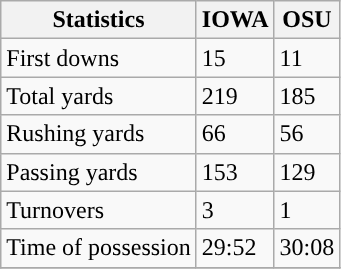<table class="wikitable">
<tr>
<th>Statistics</th>
<th>IOWA</th>
<th>OSU</th>
</tr>
<tr>
<td>First downs</td>
<td>15</td>
<td>11</td>
</tr>
<tr>
<td>Total yards</td>
<td>219</td>
<td>185</td>
</tr>
<tr>
<td>Rushing yards</td>
<td>66</td>
<td>56</td>
</tr>
<tr>
<td>Passing yards</td>
<td>153</td>
<td>129</td>
</tr>
<tr>
<td>Turnovers</td>
<td>3</td>
<td>1</td>
</tr>
<tr>
<td>Time of possession</td>
<td>29:52</td>
<td>30:08</td>
</tr>
<tr>
</tr>
</table>
